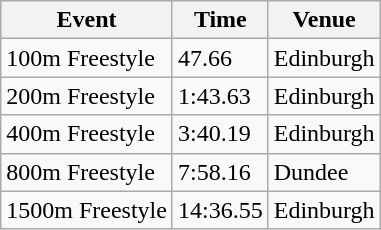<table class="wikitable">
<tr>
<th>Event</th>
<th>Time</th>
<th>Venue</th>
</tr>
<tr>
<td>100m Freestyle</td>
<td>47.66</td>
<td>Edinburgh</td>
</tr>
<tr>
<td>200m Freestyle</td>
<td>1:43.63</td>
<td>Edinburgh</td>
</tr>
<tr>
<td>400m Freestyle</td>
<td>3:40.19</td>
<td>Edinburgh</td>
</tr>
<tr>
<td>800m Freestyle</td>
<td>7:58.16</td>
<td>Dundee</td>
</tr>
<tr>
<td>1500m Freestyle</td>
<td>14:36.55</td>
<td>Edinburgh</td>
</tr>
</table>
